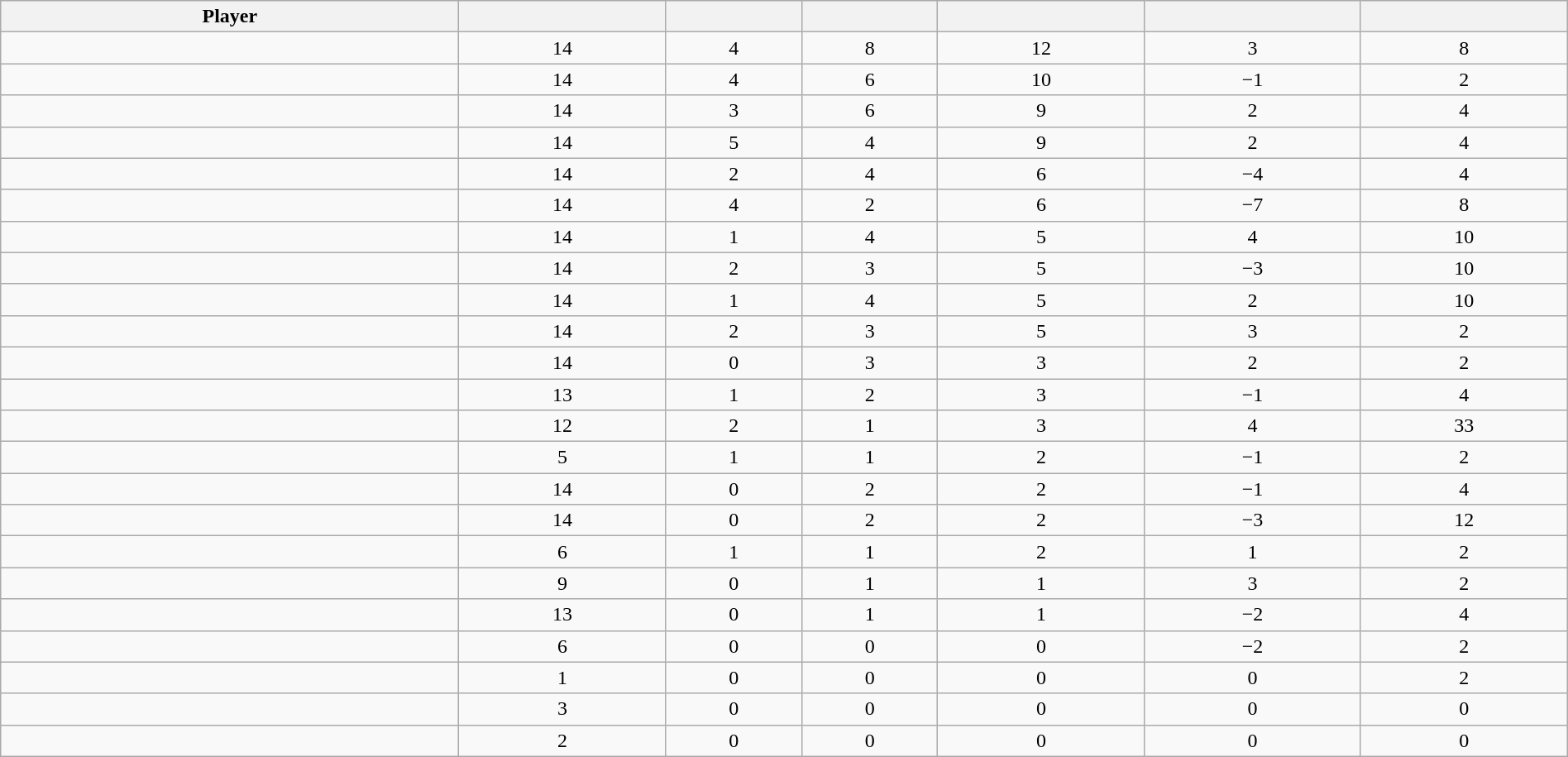<table class="wikitable sortable" style="width:100%;">
<tr align=center>
<th>Player</th>
<th></th>
<th></th>
<th></th>
<th></th>
<th data-sort-type="number"></th>
<th></th>
</tr>
<tr align=center>
<td></td>
<td>14</td>
<td>4</td>
<td>8</td>
<td>12</td>
<td>3</td>
<td>8</td>
</tr>
<tr align=center>
<td></td>
<td>14</td>
<td>4</td>
<td>6</td>
<td>10</td>
<td>−1</td>
<td>2</td>
</tr>
<tr align=center>
<td></td>
<td>14</td>
<td>3</td>
<td>6</td>
<td>9</td>
<td>2</td>
<td>4</td>
</tr>
<tr align=center>
<td></td>
<td>14</td>
<td>5</td>
<td>4</td>
<td>9</td>
<td>2</td>
<td>4</td>
</tr>
<tr align=center>
<td></td>
<td>14</td>
<td>2</td>
<td>4</td>
<td>6</td>
<td>−4</td>
<td>4</td>
</tr>
<tr align=center>
<td></td>
<td>14</td>
<td>4</td>
<td>2</td>
<td>6</td>
<td>−7</td>
<td>8</td>
</tr>
<tr align=center>
<td></td>
<td>14</td>
<td>1</td>
<td>4</td>
<td>5</td>
<td>4</td>
<td>10</td>
</tr>
<tr align=center>
<td></td>
<td>14</td>
<td>2</td>
<td>3</td>
<td>5</td>
<td>−3</td>
<td>10</td>
</tr>
<tr align=center>
<td></td>
<td>14</td>
<td>1</td>
<td>4</td>
<td>5</td>
<td>2</td>
<td>10</td>
</tr>
<tr align=center>
<td></td>
<td>14</td>
<td>2</td>
<td>3</td>
<td>5</td>
<td>3</td>
<td>2</td>
</tr>
<tr align=center>
<td></td>
<td>14</td>
<td>0</td>
<td>3</td>
<td>3</td>
<td>2</td>
<td>2</td>
</tr>
<tr align=center>
<td></td>
<td>13</td>
<td>1</td>
<td>2</td>
<td>3</td>
<td>−1</td>
<td>4</td>
</tr>
<tr align=center>
<td></td>
<td>12</td>
<td>2</td>
<td>1</td>
<td>3</td>
<td>4</td>
<td>33</td>
</tr>
<tr align=center>
<td></td>
<td>5</td>
<td>1</td>
<td>1</td>
<td>2</td>
<td>−1</td>
<td>2</td>
</tr>
<tr align=center>
<td></td>
<td>14</td>
<td>0</td>
<td>2</td>
<td>2</td>
<td>−1</td>
<td>4</td>
</tr>
<tr align=center>
<td></td>
<td>14</td>
<td>0</td>
<td>2</td>
<td>2</td>
<td>−3</td>
<td>12</td>
</tr>
<tr align=center>
<td></td>
<td>6</td>
<td>1</td>
<td>1</td>
<td>2</td>
<td>1</td>
<td>2</td>
</tr>
<tr align=center>
<td></td>
<td>9</td>
<td>0</td>
<td>1</td>
<td>1</td>
<td>3</td>
<td>2</td>
</tr>
<tr align=center>
<td></td>
<td>13</td>
<td>0</td>
<td>1</td>
<td>1</td>
<td>−2</td>
<td>4</td>
</tr>
<tr align=center>
<td></td>
<td>6</td>
<td>0</td>
<td>0</td>
<td>0</td>
<td>−2</td>
<td>2</td>
</tr>
<tr align=center>
<td></td>
<td>1</td>
<td>0</td>
<td>0</td>
<td>0</td>
<td>0</td>
<td>2</td>
</tr>
<tr align=center>
<td></td>
<td>3</td>
<td>0</td>
<td>0</td>
<td>0</td>
<td>0</td>
<td>0</td>
</tr>
<tr align=center>
<td></td>
<td>2</td>
<td>0</td>
<td>0</td>
<td>0</td>
<td>0</td>
<td>0</td>
</tr>
</table>
